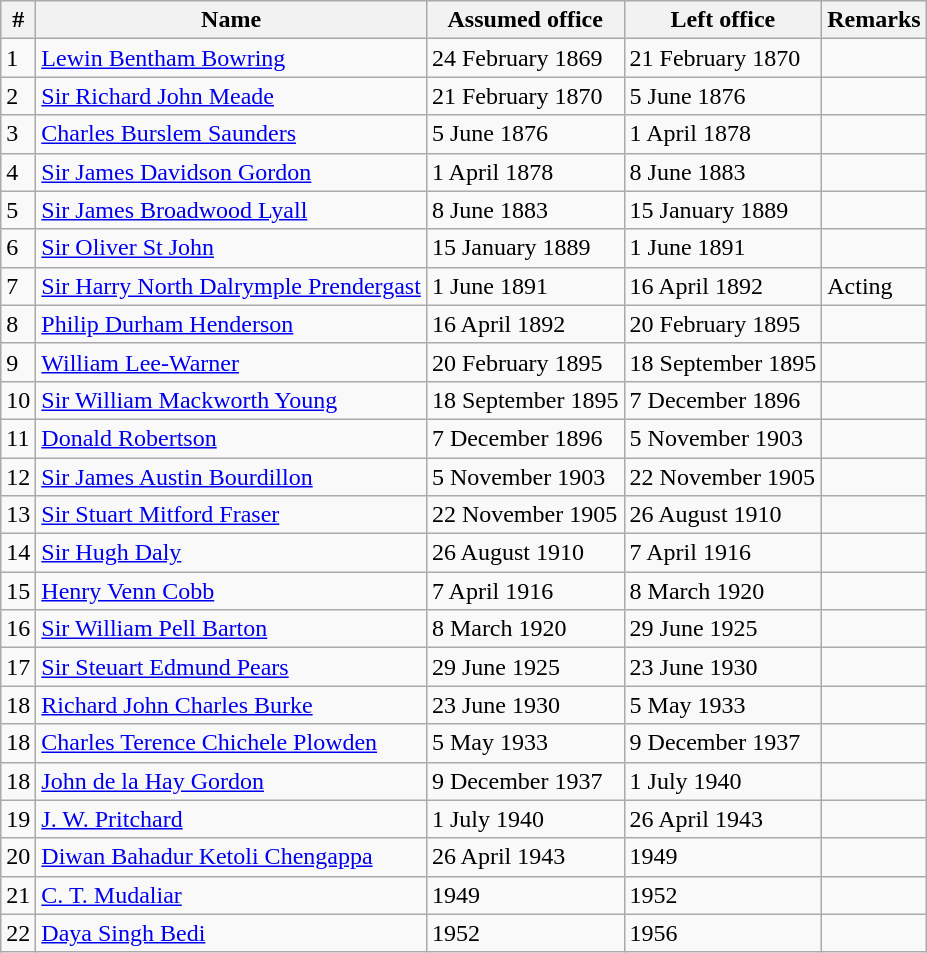<table class="wikitable sortable"  style="text-align:left;">
<tr>
<th>#</th>
<th>Name</th>
<th class="unsortable">Assumed office</th>
<th class="unsortable">Left office</th>
<th class="unsortable">Remarks</th>
</tr>
<tr>
<td>1</td>
<td><a href='#'>Lewin Bentham Bowring</a></td>
<td>24 February 1869</td>
<td>21 February 1870</td>
<td></td>
</tr>
<tr>
<td>2</td>
<td><a href='#'>Sir Richard John Meade</a></td>
<td>21 February 1870</td>
<td>5 June 1876</td>
<td></td>
</tr>
<tr>
<td>3</td>
<td><a href='#'>Charles Burslem Saunders</a></td>
<td>5 June 1876</td>
<td>1 April 1878</td>
<td></td>
</tr>
<tr>
<td>4</td>
<td><a href='#'>Sir James Davidson Gordon</a></td>
<td>1 April 1878</td>
<td>8 June 1883</td>
<td></td>
</tr>
<tr>
<td>5</td>
<td><a href='#'>Sir James Broadwood Lyall</a></td>
<td>8 June 1883</td>
<td>15 January 1889</td>
<td></td>
</tr>
<tr>
<td>6</td>
<td><a href='#'>Sir Oliver St John</a></td>
<td>15 January 1889</td>
<td>1 June 1891</td>
<td></td>
</tr>
<tr>
<td>7</td>
<td><a href='#'>Sir Harry North Dalrymple Prendergast</a></td>
<td>1 June 1891</td>
<td>16 April 1892</td>
<td>Acting</td>
</tr>
<tr>
<td>8</td>
<td><a href='#'>Philip Durham Henderson</a></td>
<td>16 April 1892</td>
<td>20 February 1895</td>
<td></td>
</tr>
<tr>
<td>9</td>
<td><a href='#'>William Lee-Warner</a></td>
<td>20 February 1895</td>
<td>18 September 1895</td>
<td></td>
</tr>
<tr>
<td>10</td>
<td><a href='#'>Sir William Mackworth Young</a></td>
<td>18 September 1895</td>
<td>7 December 1896</td>
<td></td>
</tr>
<tr>
<td>11</td>
<td><a href='#'>Donald Robertson</a></td>
<td>7 December 1896</td>
<td>5 November 1903</td>
<td></td>
</tr>
<tr>
<td>12</td>
<td><a href='#'>Sir James Austin Bourdillon</a></td>
<td>5 November 1903</td>
<td>22 November 1905</td>
<td></td>
</tr>
<tr>
<td>13</td>
<td><a href='#'>Sir Stuart Mitford Fraser</a></td>
<td>22 November 1905</td>
<td>26 August 1910</td>
<td></td>
</tr>
<tr>
<td>14</td>
<td><a href='#'>Sir Hugh Daly</a></td>
<td>26 August 1910</td>
<td>7 April 1916</td>
<td></td>
</tr>
<tr>
<td>15</td>
<td><a href='#'>Henry Venn Cobb</a></td>
<td>7 April 1916</td>
<td>8 March 1920</td>
<td></td>
</tr>
<tr>
<td>16</td>
<td><a href='#'>Sir William Pell Barton</a></td>
<td>8 March 1920</td>
<td>29 June 1925</td>
<td></td>
</tr>
<tr>
<td>17</td>
<td><a href='#'>Sir Steuart Edmund Pears</a></td>
<td>29 June 1925</td>
<td>23 June 1930</td>
<td></td>
</tr>
<tr>
<td>18</td>
<td><a href='#'>Richard John Charles Burke</a></td>
<td>23 June 1930</td>
<td>5 May 1933</td>
<td></td>
</tr>
<tr>
<td>18</td>
<td><a href='#'>Charles Terence Chichele Plowden</a></td>
<td>5 May 1933</td>
<td>9 December 1937</td>
<td></td>
</tr>
<tr>
<td>18</td>
<td><a href='#'>John de la Hay Gordon</a></td>
<td>9 December 1937</td>
<td>1 July 1940</td>
<td></td>
</tr>
<tr>
<td>19</td>
<td><a href='#'>J. W. Pritchard</a></td>
<td>1 July 1940</td>
<td>26 April 1943</td>
<td></td>
</tr>
<tr>
<td>20</td>
<td><a href='#'>Diwan Bahadur Ketoli Chengappa</a></td>
<td>26 April 1943</td>
<td>1949</td>
<td></td>
</tr>
<tr>
<td>21</td>
<td><a href='#'>C. T. Mudaliar</a></td>
<td>1949</td>
<td>1952</td>
<td></td>
</tr>
<tr>
<td>22</td>
<td><a href='#'>Daya Singh Bedi</a></td>
<td>1952</td>
<td>1956</td>
<td></td>
</tr>
</table>
